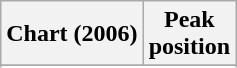<table class="wikitable sortable plainrowheaders" style="text-align:center">
<tr>
<th scope="col">Chart (2006)</th>
<th scope="col">Peak<br> position</th>
</tr>
<tr>
</tr>
<tr>
</tr>
<tr>
</tr>
<tr>
</tr>
<tr>
</tr>
<tr>
</tr>
<tr>
</tr>
<tr>
</tr>
<tr>
</tr>
<tr>
</tr>
</table>
